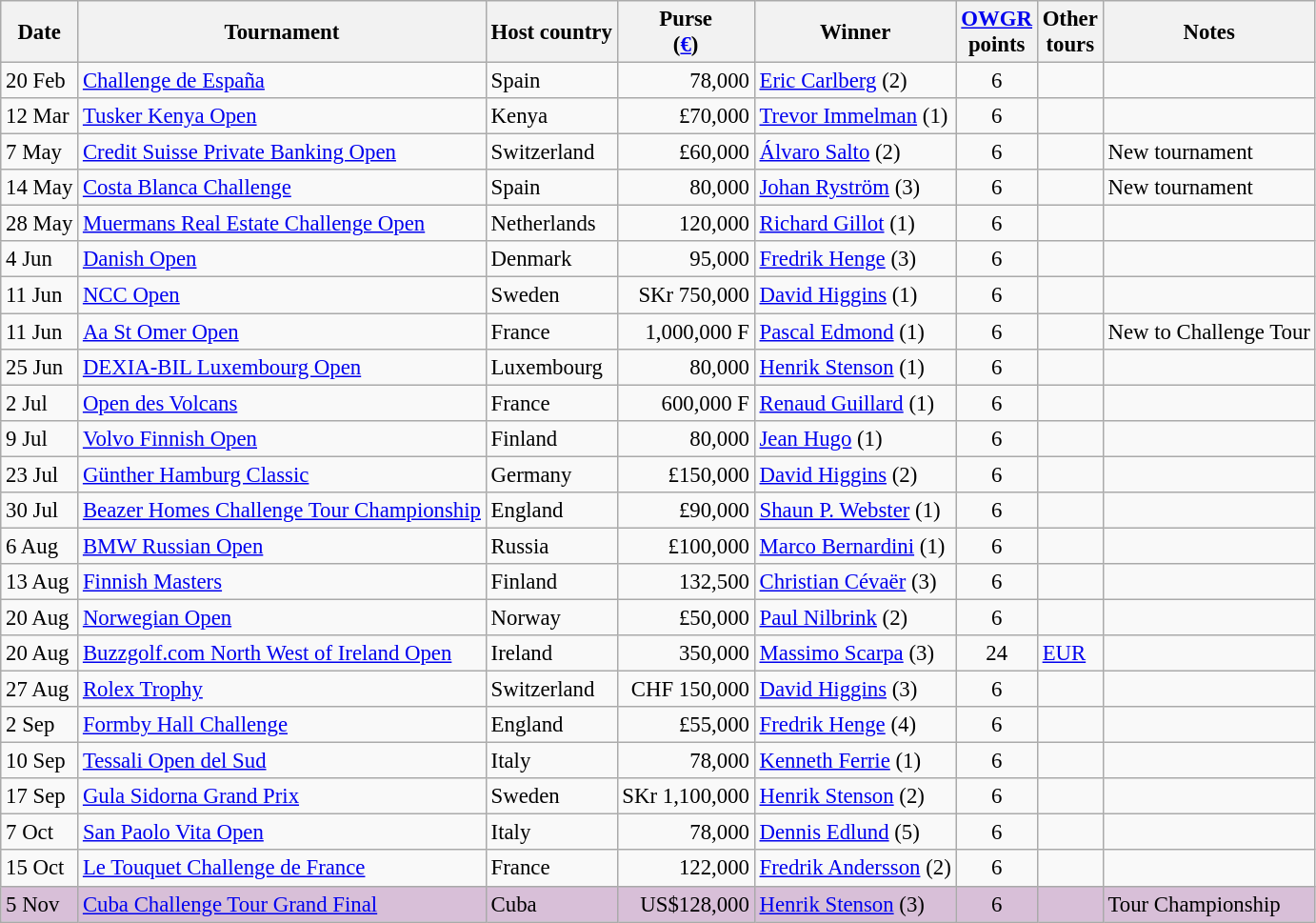<table class="wikitable" style="font-size:95%">
<tr>
<th>Date</th>
<th>Tournament</th>
<th>Host country</th>
<th>Purse<br>(<a href='#'>€</a>)</th>
<th>Winner</th>
<th><a href='#'>OWGR</a><br>points</th>
<th>Other<br>tours</th>
<th>Notes</th>
</tr>
<tr>
<td>20 Feb</td>
<td><a href='#'>Challenge de España</a></td>
<td>Spain</td>
<td align=right>78,000</td>
<td> <a href='#'>Eric Carlberg</a> (2)</td>
<td align=center>6</td>
<td></td>
<td></td>
</tr>
<tr>
<td>12 Mar</td>
<td><a href='#'>Tusker Kenya Open</a></td>
<td>Kenya</td>
<td align=right>£70,000</td>
<td> <a href='#'>Trevor Immelman</a> (1)</td>
<td align=center>6</td>
<td></td>
<td></td>
</tr>
<tr>
<td>7 May</td>
<td><a href='#'>Credit Suisse Private Banking Open</a></td>
<td>Switzerland</td>
<td align=right>£60,000</td>
<td> <a href='#'>Álvaro Salto</a> (2)</td>
<td align=center>6</td>
<td></td>
<td>New tournament</td>
</tr>
<tr>
<td>14 May</td>
<td><a href='#'>Costa Blanca Challenge</a></td>
<td>Spain</td>
<td align=right>80,000</td>
<td> <a href='#'>Johan Ryström</a> (3)</td>
<td align=center>6</td>
<td></td>
<td>New tournament</td>
</tr>
<tr>
<td>28 May</td>
<td><a href='#'>Muermans Real Estate Challenge Open</a></td>
<td>Netherlands</td>
<td align=right>120,000</td>
<td> <a href='#'>Richard Gillot</a> (1)</td>
<td align=center>6</td>
<td></td>
<td></td>
</tr>
<tr>
<td>4 Jun</td>
<td><a href='#'>Danish Open</a></td>
<td>Denmark</td>
<td align=right>95,000</td>
<td> <a href='#'>Fredrik Henge</a> (3)</td>
<td align=center>6</td>
<td></td>
<td></td>
</tr>
<tr>
<td>11 Jun</td>
<td><a href='#'>NCC Open</a></td>
<td>Sweden</td>
<td align=right>SKr 750,000</td>
<td> <a href='#'>David Higgins</a> (1)</td>
<td align=center>6</td>
<td></td>
<td></td>
</tr>
<tr>
<td>11 Jun</td>
<td><a href='#'>Aa St Omer Open</a></td>
<td>France</td>
<td align=right>1,000,000 F</td>
<td> <a href='#'>Pascal Edmond</a> (1)</td>
<td align=center>6</td>
<td></td>
<td>New to Challenge Tour</td>
</tr>
<tr>
<td>25 Jun</td>
<td><a href='#'>DEXIA-BIL Luxembourg Open</a></td>
<td>Luxembourg</td>
<td align=right>80,000</td>
<td> <a href='#'>Henrik Stenson</a> (1)</td>
<td align=center>6</td>
<td></td>
<td></td>
</tr>
<tr>
<td>2 Jul</td>
<td><a href='#'>Open des Volcans</a></td>
<td>France</td>
<td align=right>600,000 F</td>
<td> <a href='#'>Renaud Guillard</a> (1)</td>
<td align=center>6</td>
<td></td>
<td></td>
</tr>
<tr>
<td>9 Jul</td>
<td><a href='#'>Volvo Finnish Open</a></td>
<td>Finland</td>
<td align=right>80,000</td>
<td> <a href='#'>Jean Hugo</a> (1)</td>
<td align=center>6</td>
<td></td>
<td></td>
</tr>
<tr>
<td>23 Jul</td>
<td><a href='#'>Günther Hamburg Classic</a></td>
<td>Germany</td>
<td align=right>£150,000</td>
<td> <a href='#'>David Higgins</a> (2)</td>
<td align=center>6</td>
<td></td>
<td></td>
</tr>
<tr>
<td>30 Jul</td>
<td><a href='#'>Beazer Homes Challenge Tour Championship</a></td>
<td>England</td>
<td align=right>£90,000</td>
<td> <a href='#'>Shaun P. Webster</a> (1)</td>
<td align=center>6</td>
<td></td>
<td></td>
</tr>
<tr>
<td>6 Aug</td>
<td><a href='#'>BMW Russian Open</a></td>
<td>Russia</td>
<td align=right>£100,000</td>
<td> <a href='#'>Marco Bernardini</a> (1)</td>
<td align=center>6</td>
<td></td>
<td></td>
</tr>
<tr>
<td>13 Aug</td>
<td><a href='#'>Finnish Masters</a></td>
<td>Finland</td>
<td align=right>132,500</td>
<td> <a href='#'>Christian Cévaër</a> (3)</td>
<td align=center>6</td>
<td></td>
<td></td>
</tr>
<tr>
<td>20 Aug</td>
<td><a href='#'>Norwegian Open</a></td>
<td>Norway</td>
<td align=right>£50,000</td>
<td> <a href='#'>Paul Nilbrink</a> (2)</td>
<td align=center>6</td>
<td></td>
<td></td>
</tr>
<tr>
<td>20 Aug</td>
<td><a href='#'>Buzzgolf.com North West of Ireland Open</a></td>
<td>Ireland</td>
<td align=right>350,000</td>
<td> <a href='#'>Massimo Scarpa</a> (3)</td>
<td align=center>24</td>
<td><a href='#'>EUR</a></td>
<td></td>
</tr>
<tr>
<td>27 Aug</td>
<td><a href='#'>Rolex Trophy</a></td>
<td>Switzerland</td>
<td align=right>CHF 150,000</td>
<td> <a href='#'>David Higgins</a> (3)</td>
<td align=center>6</td>
<td></td>
</tr>
<tr>
<td>2 Sep</td>
<td><a href='#'>Formby Hall Challenge</a></td>
<td>England</td>
<td align=right>£55,000</td>
<td> <a href='#'>Fredrik Henge</a> (4)</td>
<td align=center>6</td>
<td></td>
<td></td>
</tr>
<tr>
<td>10 Sep</td>
<td><a href='#'>Tessali Open del Sud</a></td>
<td>Italy</td>
<td align=right>78,000</td>
<td> <a href='#'>Kenneth Ferrie</a> (1)</td>
<td align=center>6</td>
<td></td>
<td></td>
</tr>
<tr>
<td>17 Sep</td>
<td><a href='#'>Gula Sidorna Grand Prix</a></td>
<td>Sweden</td>
<td align=right>SKr 1,100,000</td>
<td> <a href='#'>Henrik Stenson</a> (2)</td>
<td align=center>6</td>
<td></td>
<td></td>
</tr>
<tr>
<td>7 Oct</td>
<td><a href='#'>San Paolo Vita Open</a></td>
<td>Italy</td>
<td align=right>78,000</td>
<td> <a href='#'>Dennis Edlund</a> (5)</td>
<td align=center>6</td>
<td></td>
<td></td>
</tr>
<tr>
<td>15 Oct</td>
<td><a href='#'>Le Touquet Challenge de France</a></td>
<td>France</td>
<td align=right>122,000</td>
<td> <a href='#'>Fredrik Andersson</a> (2)</td>
<td align=center>6</td>
<td></td>
<td></td>
</tr>
<tr style="background:thistle;">
<td>5 Nov</td>
<td><a href='#'>Cuba Challenge Tour Grand Final</a></td>
<td>Cuba</td>
<td align=right>US$128,000</td>
<td> <a href='#'>Henrik Stenson</a> (3)</td>
<td align=center>6</td>
<td></td>
<td>Tour Championship</td>
</tr>
</table>
